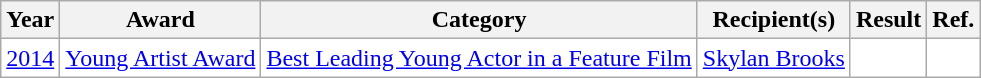<table class="wikitable" rowspan="5;" style="text-align:center; background:#fff;">
<tr>
<th>Year</th>
<th>Award</th>
<th>Category</th>
<th>Recipient(s)</th>
<th>Result</th>
<th>Ref.</th>
</tr>
<tr>
<td><a href='#'>2014</a></td>
<td><a href='#'>Young Artist Award</a></td>
<td><a href='#'>Best Leading Young Actor in a Feature Film</a></td>
<td><a href='#'>Skylan Brooks</a></td>
<td></td>
<td></td>
</tr>
</table>
